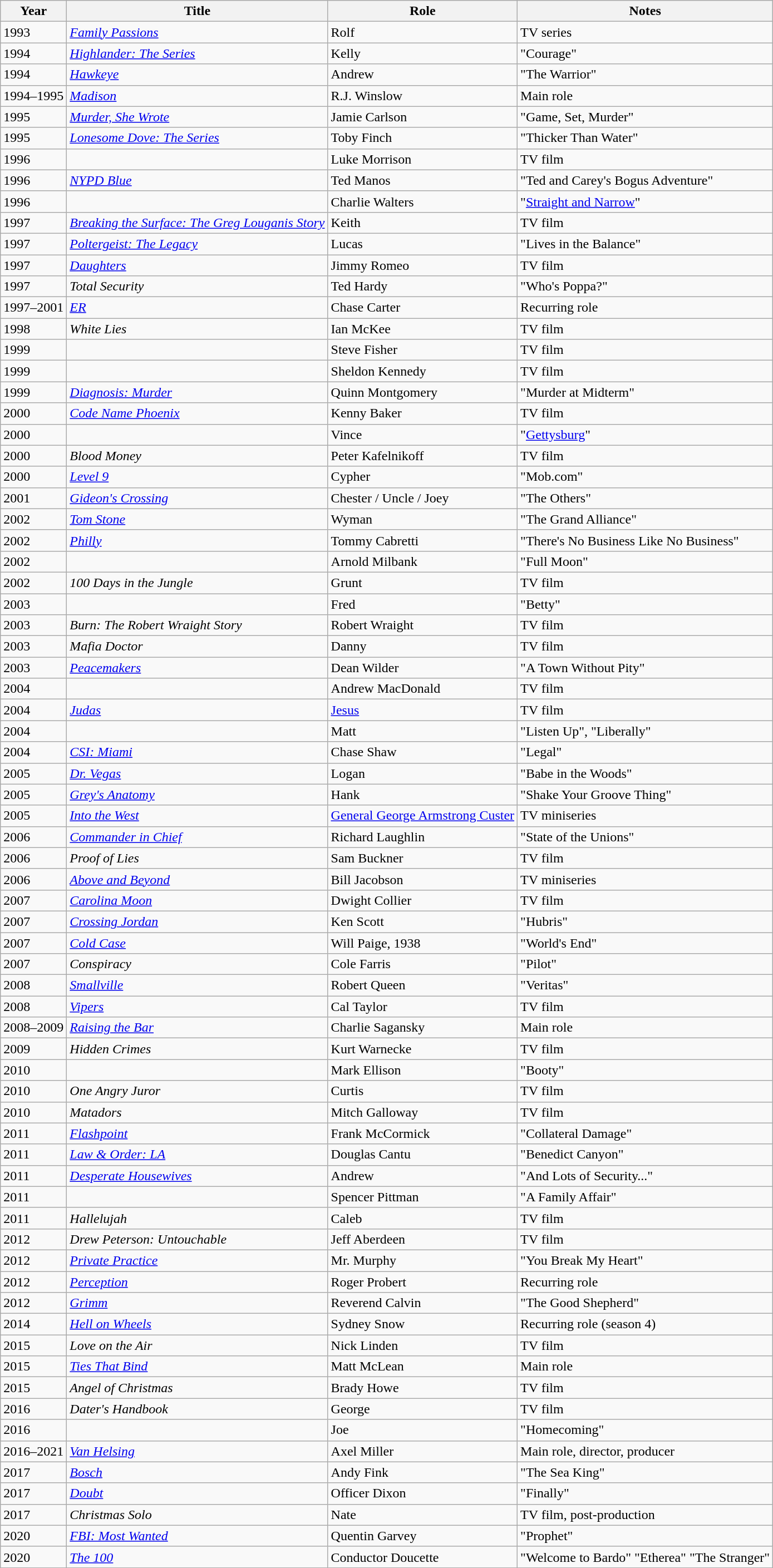<table class="wikitable sortable">
<tr>
<th>Year</th>
<th>Title</th>
<th>Role</th>
<th class="unsortable">Notes</th>
</tr>
<tr>
<td>1993</td>
<td><em><a href='#'>Family Passions</a></em></td>
<td>Rolf</td>
<td>TV series</td>
</tr>
<tr>
<td>1994</td>
<td><em><a href='#'>Highlander: The Series</a></em></td>
<td>Kelly</td>
<td>"Courage"</td>
</tr>
<tr>
<td>1994</td>
<td><em><a href='#'>Hawkeye</a></em></td>
<td>Andrew</td>
<td>"The Warrior"</td>
</tr>
<tr>
<td>1994–1995</td>
<td><em><a href='#'>Madison</a></em></td>
<td>R.J. Winslow</td>
<td>Main role</td>
</tr>
<tr>
<td>1995</td>
<td><em><a href='#'>Murder, She Wrote</a></em></td>
<td>Jamie Carlson</td>
<td>"Game, Set, Murder"</td>
</tr>
<tr>
<td>1995</td>
<td><em><a href='#'>Lonesome Dove: The Series</a></em></td>
<td>Toby Finch</td>
<td>"Thicker Than Water"</td>
</tr>
<tr>
<td>1996</td>
<td><em></em></td>
<td>Luke Morrison</td>
<td>TV film</td>
</tr>
<tr>
<td>1996</td>
<td><em><a href='#'>NYPD Blue</a></em></td>
<td>Ted Manos</td>
<td>"Ted and Carey's Bogus Adventure"</td>
</tr>
<tr>
<td>1996</td>
<td><em></em></td>
<td>Charlie Walters</td>
<td>"<a href='#'>Straight and Narrow</a>"</td>
</tr>
<tr>
<td>1997</td>
<td><em><a href='#'>Breaking the Surface: The Greg Louganis Story</a></em></td>
<td>Keith</td>
<td>TV film</td>
</tr>
<tr>
<td>1997</td>
<td><em><a href='#'>Poltergeist: The Legacy</a></em></td>
<td>Lucas</td>
<td>"Lives in the Balance"</td>
</tr>
<tr>
<td>1997</td>
<td><em><a href='#'>Daughters</a></em></td>
<td>Jimmy Romeo</td>
<td>TV film</td>
</tr>
<tr>
<td>1997</td>
<td><em>Total Security</em></td>
<td>Ted Hardy</td>
<td>"Who's Poppa?"</td>
</tr>
<tr>
<td>1997–2001</td>
<td><em><a href='#'>ER</a></em></td>
<td>Chase Carter</td>
<td>Recurring role</td>
</tr>
<tr>
<td>1998</td>
<td><em>White Lies</em></td>
<td>Ian McKee</td>
<td>TV film</td>
</tr>
<tr>
<td>1999</td>
<td><em></em></td>
<td>Steve Fisher</td>
<td>TV film</td>
</tr>
<tr>
<td>1999</td>
<td><em></em></td>
<td>Sheldon Kennedy</td>
<td>TV film</td>
</tr>
<tr>
<td>1999</td>
<td><em><a href='#'>Diagnosis: Murder</a></em></td>
<td>Quinn Montgomery</td>
<td>"Murder at Midterm"</td>
</tr>
<tr>
<td>2000</td>
<td><em><a href='#'>Code Name Phoenix</a></em></td>
<td>Kenny Baker</td>
<td>TV film</td>
</tr>
<tr>
<td>2000</td>
<td><em></em></td>
<td>Vince</td>
<td>"<a href='#'>Gettysburg</a>"</td>
</tr>
<tr>
<td>2000</td>
<td><em>Blood Money</em></td>
<td>Peter Kafelnikoff</td>
<td>TV film</td>
</tr>
<tr>
<td>2000</td>
<td><em><a href='#'>Level 9</a></em></td>
<td>Cypher</td>
<td>"Mob.com"</td>
</tr>
<tr>
<td>2001</td>
<td><em><a href='#'>Gideon's Crossing</a></em></td>
<td>Chester / Uncle / Joey</td>
<td>"The Others"</td>
</tr>
<tr>
<td>2002</td>
<td><em><a href='#'>Tom Stone</a></em></td>
<td>Wyman</td>
<td>"The Grand Alliance"</td>
</tr>
<tr>
<td>2002</td>
<td><em><a href='#'>Philly</a></em></td>
<td>Tommy Cabretti</td>
<td>"There's No Business Like No Business"</td>
</tr>
<tr>
<td>2002</td>
<td><em></em></td>
<td>Arnold Milbank</td>
<td>"Full Moon"</td>
</tr>
<tr>
<td>2002</td>
<td><em>100 Days in the Jungle</em></td>
<td>Grunt</td>
<td>TV film</td>
</tr>
<tr>
<td>2003</td>
<td><em></em></td>
<td>Fred</td>
<td>"Betty"</td>
</tr>
<tr>
<td>2003</td>
<td><em>Burn: The Robert Wraight Story</em></td>
<td>Robert Wraight</td>
<td>TV film</td>
</tr>
<tr>
<td>2003</td>
<td><em>Mafia Doctor</em></td>
<td>Danny</td>
<td>TV film</td>
</tr>
<tr>
<td>2003</td>
<td><em><a href='#'>Peacemakers</a></em></td>
<td>Dean Wilder</td>
<td>"A Town Without Pity"</td>
</tr>
<tr>
<td>2004</td>
<td><em></em></td>
<td>Andrew MacDonald</td>
<td>TV film</td>
</tr>
<tr>
<td>2004</td>
<td><em><a href='#'>Judas</a></em></td>
<td><a href='#'>Jesus</a></td>
<td>TV film</td>
</tr>
<tr>
<td>2004</td>
<td><em></em></td>
<td>Matt</td>
<td>"Listen Up", "Liberally"</td>
</tr>
<tr>
<td>2004</td>
<td><em><a href='#'>CSI: Miami</a></em></td>
<td>Chase Shaw</td>
<td>"Legal"</td>
</tr>
<tr>
<td>2005</td>
<td><em><a href='#'>Dr. Vegas</a></em></td>
<td>Logan</td>
<td>"Babe in the Woods"</td>
</tr>
<tr>
<td>2005</td>
<td><em><a href='#'>Grey's Anatomy</a></em></td>
<td>Hank</td>
<td>"Shake Your Groove Thing"</td>
</tr>
<tr>
<td>2005</td>
<td><em><a href='#'>Into the West</a></em></td>
<td><a href='#'>General George Armstrong Custer</a></td>
<td>TV miniseries</td>
</tr>
<tr>
<td>2006</td>
<td><em><a href='#'>Commander in Chief</a></em></td>
<td>Richard Laughlin</td>
<td>"State of the Unions"</td>
</tr>
<tr>
<td>2006</td>
<td><em>Proof of Lies</em></td>
<td>Sam Buckner</td>
<td>TV film</td>
</tr>
<tr>
<td>2006</td>
<td><em><a href='#'>Above and Beyond</a></em></td>
<td>Bill Jacobson</td>
<td>TV miniseries</td>
</tr>
<tr>
<td>2007</td>
<td><em><a href='#'>Carolina Moon</a></em></td>
<td>Dwight Collier</td>
<td>TV film</td>
</tr>
<tr>
<td>2007</td>
<td><em><a href='#'>Crossing Jordan</a></em></td>
<td>Ken Scott</td>
<td>"Hubris"</td>
</tr>
<tr>
<td>2007</td>
<td><em><a href='#'>Cold Case</a></em></td>
<td>Will Paige, 1938</td>
<td>"World's End"</td>
</tr>
<tr>
<td>2007</td>
<td><em>Conspiracy</em></td>
<td>Cole Farris</td>
<td>"Pilot"</td>
</tr>
<tr>
<td>2008</td>
<td><em><a href='#'>Smallville</a></em></td>
<td>Robert Queen</td>
<td>"Veritas"</td>
</tr>
<tr>
<td>2008</td>
<td><em><a href='#'>Vipers</a></em></td>
<td>Cal Taylor</td>
<td>TV film</td>
</tr>
<tr>
<td>2008–2009</td>
<td><em><a href='#'>Raising the Bar</a></em></td>
<td>Charlie Sagansky</td>
<td>Main role</td>
</tr>
<tr>
<td>2009</td>
<td><em>Hidden Crimes</em></td>
<td>Kurt Warnecke</td>
<td>TV film</td>
</tr>
<tr>
<td>2010</td>
<td><em></em></td>
<td>Mark Ellison</td>
<td>"Booty"</td>
</tr>
<tr>
<td>2010</td>
<td><em>One Angry Juror</em></td>
<td>Curtis</td>
<td>TV film</td>
</tr>
<tr>
<td>2010</td>
<td><em>Matadors</em></td>
<td>Mitch Galloway</td>
<td>TV film</td>
</tr>
<tr>
<td>2011</td>
<td><em><a href='#'>Flashpoint</a></em></td>
<td>Frank McCormick</td>
<td>"Collateral Damage"</td>
</tr>
<tr>
<td>2011</td>
<td><em><a href='#'>Law & Order: LA</a></em></td>
<td>Douglas Cantu</td>
<td>"Benedict Canyon"</td>
</tr>
<tr>
<td>2011</td>
<td><em><a href='#'>Desperate Housewives</a></em></td>
<td>Andrew</td>
<td>"And Lots of Security..."</td>
</tr>
<tr>
<td>2011</td>
<td><em></em></td>
<td>Spencer Pittman</td>
<td>"A Family Affair"</td>
</tr>
<tr>
<td>2011</td>
<td><em>Hallelujah</em></td>
<td>Caleb</td>
<td>TV film</td>
</tr>
<tr>
<td>2012</td>
<td><em>Drew Peterson: Untouchable</em></td>
<td>Jeff Aberdeen</td>
<td>TV film</td>
</tr>
<tr>
<td>2012</td>
<td><em><a href='#'>Private Practice</a></em></td>
<td>Mr. Murphy</td>
<td>"You Break My Heart"</td>
</tr>
<tr>
<td>2012</td>
<td><em><a href='#'>Perception</a></em></td>
<td>Roger Probert</td>
<td>Recurring role</td>
</tr>
<tr>
<td>2012</td>
<td><em><a href='#'>Grimm</a></em></td>
<td>Reverend Calvin</td>
<td>"The Good Shepherd"</td>
</tr>
<tr>
<td>2014</td>
<td><em><a href='#'>Hell on Wheels</a></em></td>
<td>Sydney Snow</td>
<td>Recurring role (season 4)</td>
</tr>
<tr>
<td>2015</td>
<td><em>Love on the Air</em></td>
<td>Nick Linden</td>
<td>TV film</td>
</tr>
<tr>
<td>2015</td>
<td><em><a href='#'>Ties That Bind</a></em></td>
<td>Matt McLean</td>
<td>Main role</td>
</tr>
<tr>
<td>2015</td>
<td><em>Angel of Christmas</em></td>
<td>Brady Howe</td>
<td>TV film</td>
</tr>
<tr>
<td>2016</td>
<td><em>Dater's Handbook</em></td>
<td>George</td>
<td>TV film</td>
</tr>
<tr>
<td>2016</td>
<td><em></em></td>
<td>Joe</td>
<td>"Homecoming"</td>
</tr>
<tr>
<td>2016–2021</td>
<td><em><a href='#'>Van Helsing</a></em></td>
<td>Axel Miller</td>
<td>Main role, director, producer</td>
</tr>
<tr>
<td>2017</td>
<td><em><a href='#'>Bosch</a></em></td>
<td>Andy Fink</td>
<td>"The Sea King"</td>
</tr>
<tr>
<td>2017</td>
<td><em><a href='#'>Doubt</a></em></td>
<td>Officer Dixon</td>
<td>"Finally"</td>
</tr>
<tr>
<td>2017</td>
<td><em>Christmas Solo</em></td>
<td>Nate</td>
<td>TV film, post-production</td>
</tr>
<tr>
<td>2020</td>
<td><em><a href='#'>FBI: Most Wanted</a></em></td>
<td>Quentin Garvey</td>
<td>"Prophet"</td>
</tr>
<tr>
<td>2020</td>
<td data-sort-value="100, The"><a href='#'><em>The 100</em></a></td>
<td>Conductor Doucette</td>
<td>"Welcome to Bardo" "Etherea" "The Stranger"</td>
</tr>
</table>
